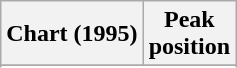<table class="wikitable">
<tr>
<th>Chart (1995)</th>
<th>Peak<br>position</th>
</tr>
<tr>
</tr>
<tr>
</tr>
</table>
